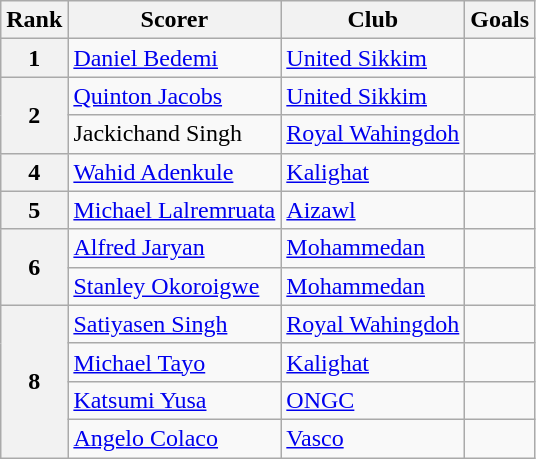<table class="wikitable" style="text-align:left">
<tr>
<th>Rank</th>
<th>Scorer</th>
<th>Club</th>
<th>Goals</th>
</tr>
<tr>
<th>1</th>
<td> <a href='#'>Daniel Bedemi</a></td>
<td><a href='#'>United Sikkim</a></td>
<td></td>
</tr>
<tr>
<th rowspan=2>2</th>
<td> <a href='#'>Quinton Jacobs</a></td>
<td><a href='#'>United Sikkim</a></td>
<td></td>
</tr>
<tr>
<td> Jackichand Singh</td>
<td><a href='#'>Royal Wahingdoh</a></td>
<td></td>
</tr>
<tr>
<th>4</th>
<td> <a href='#'>Wahid Adenkule</a></td>
<td><a href='#'>Kalighat</a></td>
<td></td>
</tr>
<tr>
<th>5</th>
<td> <a href='#'>Michael Lalremruata</a></td>
<td><a href='#'>Aizawl</a></td>
<td></td>
</tr>
<tr>
<th rowspan=2>6</th>
<td> <a href='#'>Alfred Jaryan</a></td>
<td><a href='#'>Mohammedan</a></td>
<td></td>
</tr>
<tr>
<td> <a href='#'>Stanley Okoroigwe</a></td>
<td><a href='#'>Mohammedan</a></td>
<td></td>
</tr>
<tr>
<th rowspan=4>8</th>
<td> <a href='#'>Satiyasen Singh</a></td>
<td><a href='#'>Royal Wahingdoh</a></td>
<td></td>
</tr>
<tr>
<td> <a href='#'>Michael Tayo</a></td>
<td><a href='#'>Kalighat</a></td>
<td></td>
</tr>
<tr>
<td> <a href='#'>Katsumi Yusa</a></td>
<td><a href='#'>ONGC</a></td>
<td></td>
</tr>
<tr>
<td> <a href='#'>Angelo Colaco</a></td>
<td><a href='#'>Vasco</a></td>
<td></td>
</tr>
</table>
